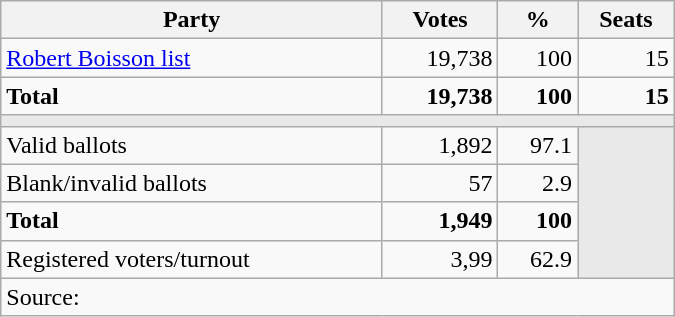<table class=wikitable style=text-align:right width=450>
<tr>
<th>Party</th>
<th>Votes</th>
<th>%</th>
<th>Seats</th>
</tr>
<tr>
<td align=left><a href='#'>Robert Boisson list</a></td>
<td>19,738</td>
<td>100</td>
<td>15</td>
</tr>
<tr>
<td align=left><strong>Total</strong></td>
<td><strong>19,738</strong></td>
<td><strong>100</strong></td>
<td><strong>15</strong></td>
</tr>
<tr>
<td bgcolor=#E9E9E9 colspan=4></td>
</tr>
<tr>
<td align=left>Valid ballots</td>
<td>1,892</td>
<td>97.1</td>
<td rowspan=4 bgcolor=#E9E9E9></td>
</tr>
<tr>
<td align=left>Blank/invalid ballots</td>
<td>57</td>
<td>2.9</td>
</tr>
<tr>
<td align=left><strong> Total</strong></td>
<td><strong> 1,949</strong></td>
<td><strong>100</strong></td>
</tr>
<tr>
<td align=left>Registered voters/turnout</td>
<td>3,99</td>
<td>62.9</td>
</tr>
<tr>
<td align=left colspan=4>Source: </td>
</tr>
</table>
